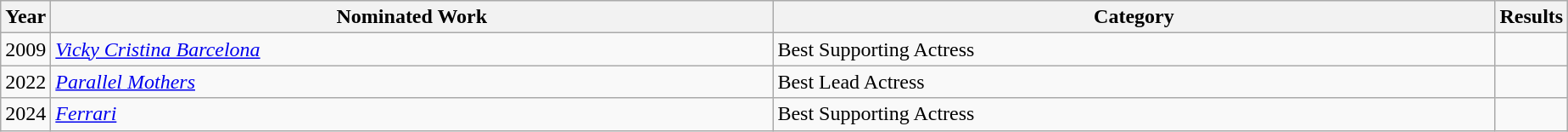<table class="wikitable">
<tr>
<th scope="col" style="width":1em;">Year</th>
<th scope="col" style="width:35em;">Nominated Work</th>
<th scope="col" style="width:35em;">Category</th>
<th scope="col" style="width:1em;">Results</th>
</tr>
<tr>
<td>2009</td>
<td><em><a href='#'>Vicky Cristina Barcelona</a></em></td>
<td>Best Supporting Actress</td>
<td></td>
</tr>
<tr>
<td>2022</td>
<td><em><a href='#'>Parallel Mothers</a></em></td>
<td>Best Lead Actress</td>
<td></td>
</tr>
<tr>
<td>2024</td>
<td><em><a href='#'>Ferrari</a></em></td>
<td>Best Supporting Actress</td>
<td></td>
</tr>
</table>
